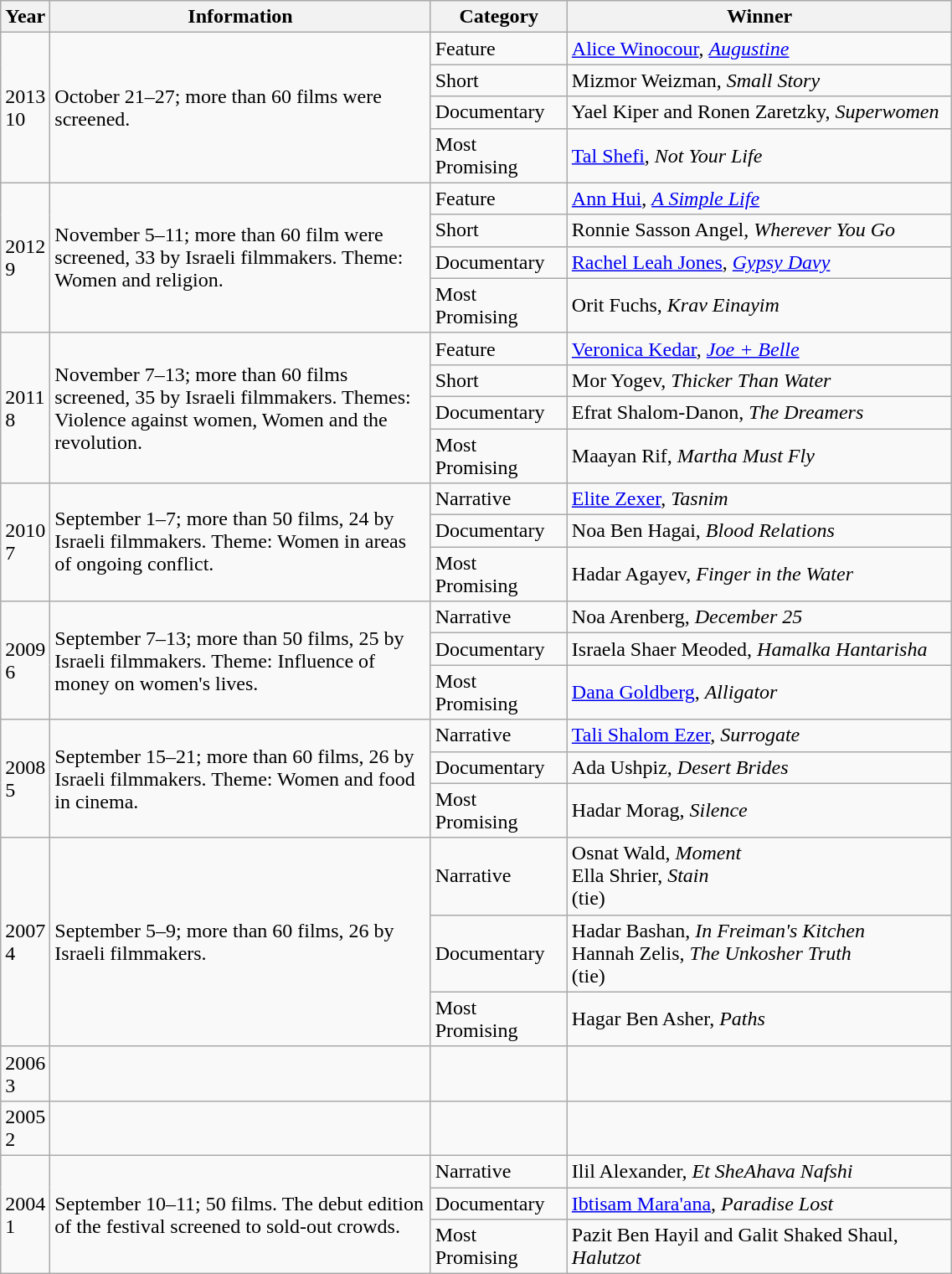<table class="wikitable" style="width: 60%;">
<tr>
<th>Year</th>
<th style="width: 40%;">Information</th>
<th>Category</th>
<th>Winner</th>
</tr>
<tr>
<td rowspan="4">2013<br>10</td>
<td rowspan="4">October 21–27; more than 60 films were screened.</td>
<td>Feature</td>
<td><a href='#'>Alice Winocour</a>, <em><a href='#'>Augustine</a></em></td>
</tr>
<tr>
<td>Short</td>
<td>Mizmor Weizman, <em>Small Story</em></td>
</tr>
<tr>
<td>Documentary</td>
<td>Yael Kiper and Ronen Zaretzky, <em>Superwomen</em></td>
</tr>
<tr>
<td>Most Promising</td>
<td><a href='#'>Tal Shefi</a>, <em>Not Your Life</em></td>
</tr>
<tr>
<td rowspan="4">2012<br>9</td>
<td rowspan="4">November 5–11; more than 60 film were screened, 33 by Israeli filmmakers. Theme: Women and religion.</td>
<td>Feature</td>
<td><a href='#'>Ann Hui</a>, <em><a href='#'>A Simple Life</a></em></td>
</tr>
<tr>
<td>Short</td>
<td>Ronnie Sasson Angel, <em>Wherever You Go</em></td>
</tr>
<tr>
<td>Documentary</td>
<td><a href='#'>Rachel Leah Jones</a>, <em><a href='#'>Gypsy Davy</a></em></td>
</tr>
<tr>
<td>Most Promising</td>
<td>Orit Fuchs, <em>Krav Einayim</em></td>
</tr>
<tr>
<td rowspan="4">2011<br>8</td>
<td rowspan="4">November 7–13; more than 60 films screened, 35 by Israeli filmmakers. Themes: Violence against women, Women and the revolution.</td>
<td>Feature</td>
<td><a href='#'>Veronica Kedar</a>, <em><a href='#'>Joe + Belle</a></em></td>
</tr>
<tr>
<td>Short</td>
<td>Mor Yogev, <em>Thicker Than Water</em></td>
</tr>
<tr>
<td>Documentary</td>
<td>Efrat Shalom-Danon, <em>The Dreamers</em></td>
</tr>
<tr>
<td>Most Promising</td>
<td>Maayan Rif, <em>Martha Must Fly</em></td>
</tr>
<tr>
<td rowspan="3">2010<br>7</td>
<td rowspan="3">September 1–7; more than 50 films, 24 by Israeli filmmakers. Theme: Women in areas of ongoing conflict.</td>
<td>Narrative</td>
<td><a href='#'>Elite Zexer</a>, <em>Tasnim</em></td>
</tr>
<tr>
<td>Documentary</td>
<td>Noa Ben Hagai, <em>Blood Relations</em></td>
</tr>
<tr>
<td>Most Promising</td>
<td>Hadar Agayev, <em>Finger in the Water</em></td>
</tr>
<tr>
<td rowspan="3">2009<br>6</td>
<td rowspan="3">September 7–13; more than 50 films, 25 by Israeli filmmakers. Theme: Influence of money on women's lives.</td>
<td>Narrative</td>
<td>Noa Arenberg, <em>December 25</em></td>
</tr>
<tr>
<td>Documentary</td>
<td>Israela Shaer Meoded, <em>Hamalka Hantarisha</em></td>
</tr>
<tr>
<td>Most Promising</td>
<td><a href='#'>Dana Goldberg</a>, <em>Alligator</em></td>
</tr>
<tr>
<td rowspan="3">2008<br>5</td>
<td rowspan="3">September 15–21; more than 60 films, 26 by Israeli filmmakers. Theme: Women and food in cinema.</td>
<td>Narrative</td>
<td><a href='#'>Tali Shalom Ezer</a>, <em>Surrogate</em></td>
</tr>
<tr>
<td>Documentary</td>
<td>Ada Ushpiz, <em>Desert Brides</em></td>
</tr>
<tr>
<td>Most Promising</td>
<td>Hadar Morag, <em>Silence</em></td>
</tr>
<tr>
<td rowspan="3">2007<br>4</td>
<td rowspan="3">September 5–9; more than 60 films, 26 by Israeli filmmakers.</td>
<td>Narrative</td>
<td>Osnat Wald, <em>Moment</em><br>Ella Shrier, <em>Stain</em><br>(tie)</td>
</tr>
<tr>
<td>Documentary</td>
<td>Hadar Bashan, <em>In Freiman's Kitchen</em><br>Hannah Zelis, <em>The Unkosher Truth</em><br>(tie)</td>
</tr>
<tr>
<td>Most Promising</td>
<td>Hagar Ben Asher, <em>Paths</em></td>
</tr>
<tr>
<td>2006<br>3</td>
<td></td>
<td></td>
<td></td>
</tr>
<tr>
<td>2005<br>2</td>
<td></td>
<td></td>
<td></td>
</tr>
<tr>
<td rowspan="3">2004<br>1</td>
<td rowspan="3">September 10–11; 50 films. The debut edition of the festival screened to sold-out crowds.</td>
<td>Narrative</td>
<td>Ilil Alexander, <em>Et SheAhava Nafshi</em></td>
</tr>
<tr>
<td>Documentary</td>
<td><a href='#'>Ibtisam Mara'ana</a>, <em>Paradise Lost</em></td>
</tr>
<tr>
<td>Most Promising</td>
<td>Pazit Ben Hayil and Galit Shaked Shaul, <em>Halutzot</em></td>
</tr>
</table>
